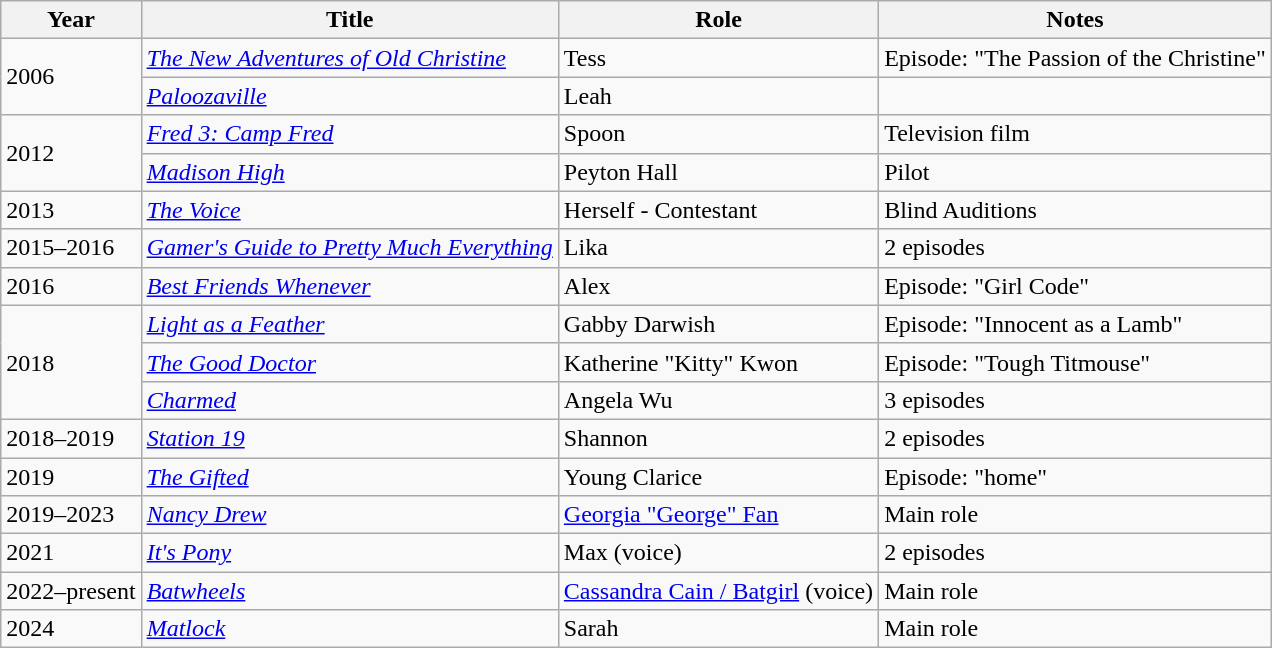<table class="wikitable sortable">
<tr>
<th>Year</th>
<th>Title</th>
<th>Role</th>
<th class="unsortable">Notes</th>
</tr>
<tr>
<td rowspan=2>2006</td>
<td><em><a href='#'>The New Adventures of Old Christine</a></em></td>
<td>Tess</td>
<td>Episode: "The Passion of the Christine"</td>
</tr>
<tr>
<td><em><a href='#'>Paloozaville</a></em></td>
<td>Leah</td>
<td></td>
</tr>
<tr>
<td rowspan=2>2012</td>
<td><em><a href='#'>Fred 3: Camp Fred</a></em></td>
<td>Spoon</td>
<td>Television film</td>
</tr>
<tr>
<td><em><a href='#'>Madison High</a></em></td>
<td>Peyton Hall</td>
<td>Pilot</td>
</tr>
<tr>
<td>2013</td>
<td><em><a href='#'>The Voice</a></em></td>
<td>Herself - Contestant</td>
<td>Blind Auditions</td>
</tr>
<tr>
<td>2015–2016</td>
<td><em><a href='#'>Gamer's Guide to Pretty Much Everything</a></em></td>
<td>Lika</td>
<td>2 episodes</td>
</tr>
<tr>
<td>2016</td>
<td><em><a href='#'>Best Friends Whenever</a></em></td>
<td>Alex</td>
<td>Episode: "Girl Code" </td>
</tr>
<tr>
<td rowspan=3>2018</td>
<td><em><a href='#'>Light as a Feather</a></em></td>
<td>Gabby Darwish</td>
<td>Episode: "Innocent as a Lamb" </td>
</tr>
<tr>
<td><em><a href='#'>The Good Doctor</a></em></td>
<td>Katherine "Kitty" Kwon</td>
<td>Episode: "Tough Titmouse"</td>
</tr>
<tr>
<td><em><a href='#'>Charmed</a></em></td>
<td>Angela Wu</td>
<td>3 episodes</td>
</tr>
<tr>
<td>2018–2019</td>
<td><em><a href='#'>Station 19</a></em></td>
<td>Shannon</td>
<td>2 episodes</td>
</tr>
<tr>
<td>2019</td>
<td><em><a href='#'>The Gifted</a></em></td>
<td>Young Clarice</td>
<td>Episode: "home"</td>
</tr>
<tr>
<td>2019–2023</td>
<td><em><a href='#'>Nancy Drew</a></em></td>
<td><a href='#'>Georgia "George" Fan</a></td>
<td>Main role</td>
</tr>
<tr>
<td>2021</td>
<td><em><a href='#'>It's Pony</a></em></td>
<td>Max (voice)</td>
<td>2 episodes</td>
</tr>
<tr>
<td>2022–present</td>
<td><em><a href='#'>Batwheels</a></em></td>
<td><a href='#'>Cassandra Cain / Batgirl</a> (voice)</td>
<td>Main role</td>
</tr>
<tr>
<td>2024</td>
<td><em><a href='#'>Matlock</a></em></td>
<td>Sarah</td>
<td>Main role</td>
</tr>
</table>
